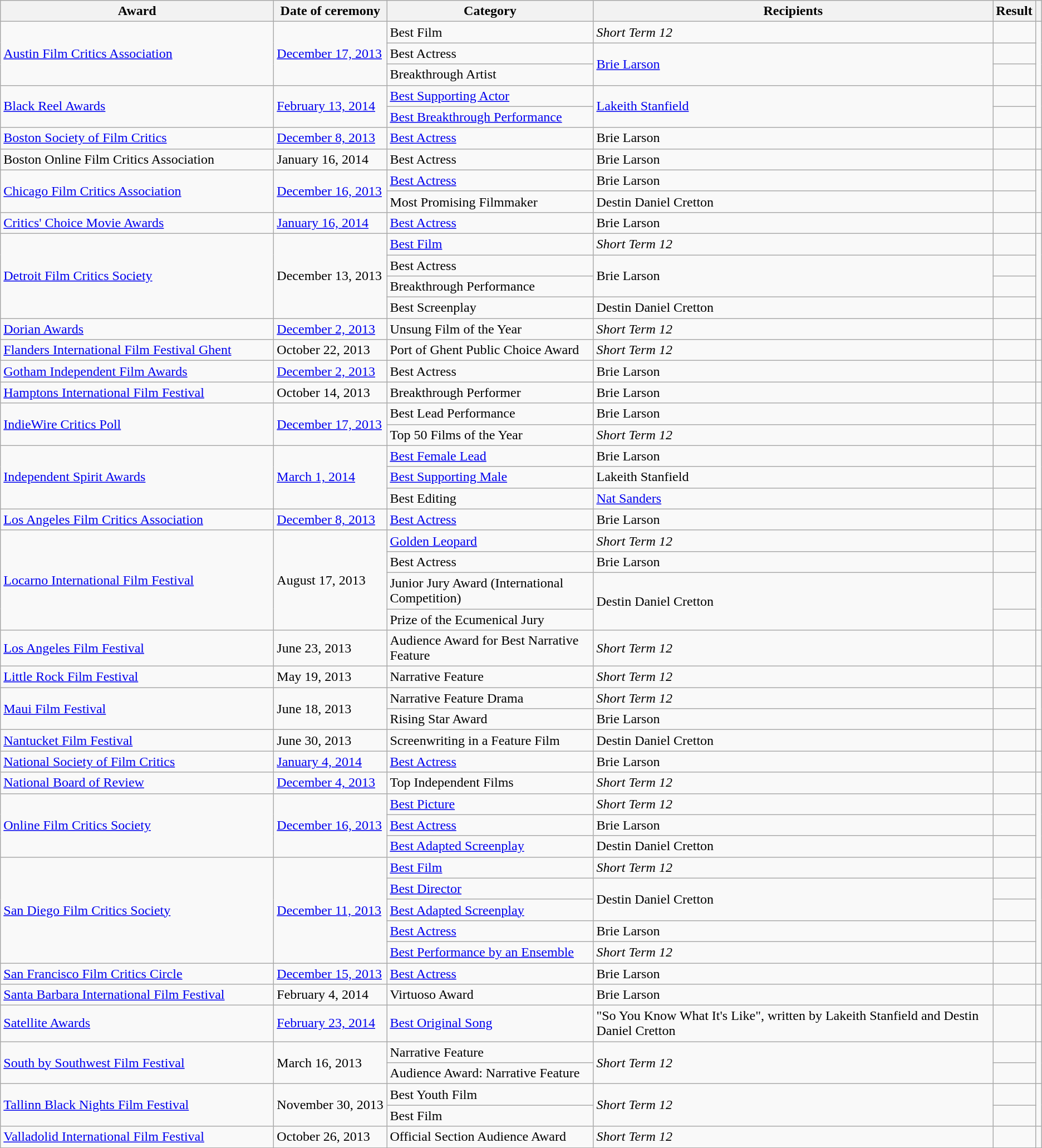<table class="wikitable plainrowheaders sortable">
<tr>
<th scope="col" style="width:20em;">Award</th>
<th scope="col" style="width:8em;">Date of ceremony</th>
<th scope="col" style="width:15em;">Category</th>
<th scope="col">Recipients</th>
<th scope="col">Result</th>
<th scope="col" class="unsortable"></th>
</tr>
<tr>
<td rowspan="3"><a href='#'>Austin Film Critics Association</a></td>
<td rowspan="3"><a href='#'>December 17, 2013</a></td>
<td>Best Film</td>
<td><em>Short Term 12</em></td>
<td></td>
<td rowspan="3" style="text-align:center;"></td>
</tr>
<tr>
<td>Best Actress</td>
<td rowspan="2"><a href='#'>Brie Larson</a></td>
<td></td>
</tr>
<tr>
<td>Breakthrough Artist</td>
<td></td>
</tr>
<tr>
<td rowspan="2"><a href='#'>Black Reel Awards</a></td>
<td rowspan="2"><a href='#'>February 13, 2014</a></td>
<td><a href='#'>Best Supporting Actor</a></td>
<td rowspan="2"><a href='#'>Lakeith Stanfield</a></td>
<td></td>
<td rowspan="2" style="text-align:center;"></td>
</tr>
<tr>
<td><a href='#'>Best Breakthrough Performance</a></td>
<td></td>
</tr>
<tr>
<td><a href='#'>Boston Society of Film Critics</a></td>
<td><a href='#'>December 8, 2013</a></td>
<td><a href='#'>Best Actress</a></td>
<td>Brie Larson</td>
<td></td>
<td style="text-align:center;"></td>
</tr>
<tr>
<td>Boston Online Film Critics Association</td>
<td>January 16, 2014</td>
<td>Best Actress</td>
<td>Brie Larson</td>
<td></td>
<td style="text-align:center;"></td>
</tr>
<tr>
<td rowspan=2><a href='#'>Chicago Film Critics Association</a></td>
<td rowspan=2><a href='#'>December 16, 2013</a></td>
<td><a href='#'>Best Actress</a></td>
<td>Brie Larson</td>
<td></td>
<td rowspan="2" style="text-align:center;"></td>
</tr>
<tr>
<td>Most Promising Filmmaker</td>
<td>Destin Daniel Cretton</td>
<td></td>
</tr>
<tr>
<td><a href='#'>Critics' Choice Movie Awards</a></td>
<td><a href='#'>January 16, 2014</a></td>
<td><a href='#'>Best Actress</a></td>
<td>Brie Larson</td>
<td></td>
<td style="text-align:center;"></td>
</tr>
<tr>
<td rowspan=4><a href='#'>Detroit Film Critics Society</a></td>
<td rowspan=4>December 13, 2013</td>
<td><a href='#'>Best Film</a></td>
<td><em>Short Term 12</em></td>
<td></td>
<td rowspan="4" style="text-align:center;"></td>
</tr>
<tr>
<td>Best Actress</td>
<td rowspan="2">Brie Larson</td>
<td></td>
</tr>
<tr>
<td>Breakthrough Performance</td>
<td></td>
</tr>
<tr>
<td>Best Screenplay</td>
<td>Destin Daniel Cretton</td>
<td></td>
</tr>
<tr>
<td><a href='#'>Dorian Awards</a></td>
<td><a href='#'>December 2, 2013</a></td>
<td>Unsung Film of the Year</td>
<td><em>Short Term 12</em></td>
<td></td>
<td style="text-align:center;"></td>
</tr>
<tr>
<td><a href='#'>Flanders International Film Festival Ghent</a></td>
<td>October 22, 2013</td>
<td>Port of Ghent Public Choice Award</td>
<td><em>Short Term 12</em></td>
<td></td>
<td style="text-align:center;"></td>
</tr>
<tr>
<td><a href='#'>Gotham Independent Film Awards</a></td>
<td><a href='#'>December 2, 2013</a></td>
<td>Best Actress</td>
<td>Brie Larson</td>
<td></td>
<td style="text-align:center;"></td>
</tr>
<tr>
<td><a href='#'>Hamptons International Film Festival</a></td>
<td>October 14, 2013</td>
<td>Breakthrough Performer</td>
<td>Brie Larson</td>
<td></td>
<td style="text-align:center;"></td>
</tr>
<tr>
<td rowspan=2><a href='#'>IndieWire Critics Poll</a></td>
<td rowspan=2><a href='#'>December 17, 2013</a></td>
<td>Best Lead Performance</td>
<td>Brie Larson</td>
<td></td>
<td rowspan=2 style="text-align:center;"></td>
</tr>
<tr>
<td>Top 50 Films of the Year</td>
<td><em>Short Term 12</em></td>
<td></td>
</tr>
<tr>
<td rowspan=3><a href='#'>Independent Spirit Awards</a></td>
<td rowspan=3><a href='#'>March 1, 2014</a></td>
<td><a href='#'>Best Female Lead</a></td>
<td>Brie Larson</td>
<td></td>
<td rowspan="3" style="text-align:center;"></td>
</tr>
<tr>
<td><a href='#'>Best Supporting Male</a></td>
<td>Lakeith Stanfield</td>
<td></td>
</tr>
<tr>
<td>Best Editing</td>
<td><a href='#'>Nat Sanders</a></td>
<td></td>
</tr>
<tr>
<td><a href='#'>Los Angeles Film Critics Association</a></td>
<td><a href='#'>December 8, 2013</a></td>
<td><a href='#'>Best Actress</a></td>
<td>Brie Larson</td>
<td></td>
<td style="text-align:center;"></td>
</tr>
<tr>
<td rowspan=4><a href='#'>Locarno International Film Festival</a></td>
<td rowspan=4>August 17, 2013</td>
<td><a href='#'>Golden Leopard</a></td>
<td><em>Short Term 12</em></td>
<td></td>
<td rowspan="4" style="text-align:center;"></td>
</tr>
<tr>
<td>Best Actress</td>
<td>Brie Larson</td>
<td></td>
</tr>
<tr>
<td>Junior Jury Award (International Competition)</td>
<td rowspan="2">Destin Daniel Cretton</td>
<td></td>
</tr>
<tr>
<td>Prize of the Ecumenical Jury</td>
<td></td>
</tr>
<tr>
<td><a href='#'>Los Angeles Film Festival</a></td>
<td>June 23, 2013</td>
<td>Audience Award for Best Narrative Feature</td>
<td><em>Short Term 12</em></td>
<td></td>
<td style="text-align:center;"></td>
</tr>
<tr>
<td><a href='#'>Little Rock Film Festival</a></td>
<td>May 19, 2013</td>
<td>Narrative Feature</td>
<td><em>Short Term 12</em></td>
<td></td>
<td style="text-align:center;"></td>
</tr>
<tr>
<td rowspan=2><a href='#'>Maui Film Festival</a></td>
<td rowspan=2>June 18, 2013</td>
<td>Narrative Feature Drama</td>
<td><em>Short Term 12</em></td>
<td></td>
<td rowspan=2 style="text-align:center;"></td>
</tr>
<tr>
<td>Rising Star Award</td>
<td>Brie Larson</td>
<td></td>
</tr>
<tr>
<td><a href='#'>Nantucket Film Festival</a></td>
<td>June 30, 2013</td>
<td>Screenwriting in a Feature Film</td>
<td>Destin Daniel Cretton</td>
<td></td>
<td style="text-align:center;"></td>
</tr>
<tr>
<td><a href='#'>National Society of Film Critics</a></td>
<td><a href='#'>January 4, 2014</a></td>
<td><a href='#'>Best Actress</a></td>
<td>Brie Larson</td>
<td></td>
<td style="text-align:center;"></td>
</tr>
<tr>
<td><a href='#'>National Board of Review</a></td>
<td><a href='#'>December 4, 2013</a></td>
<td>Top Independent Films</td>
<td><em>Short Term 12</em></td>
<td></td>
<td style="text-align:center;"></td>
</tr>
<tr>
<td rowspan="3"><a href='#'>Online Film Critics Society</a></td>
<td rowspan="3"><a href='#'>December 16, 2013</a></td>
<td><a href='#'>Best Picture</a></td>
<td><em>Short Term 12</em></td>
<td></td>
<td rowspan=3 style="text-align:center;"></td>
</tr>
<tr>
<td><a href='#'>Best Actress</a></td>
<td>Brie Larson</td>
<td></td>
</tr>
<tr>
<td><a href='#'>Best Adapted Screenplay</a></td>
<td>Destin Daniel Cretton</td>
<td></td>
</tr>
<tr>
<td rowspan="5"><a href='#'>San Diego Film Critics Society</a></td>
<td rowspan="5"><a href='#'>December 11, 2013</a></td>
<td><a href='#'>Best Film</a></td>
<td><em>Short Term 12</em></td>
<td></td>
<td rowspan="5" style="text-align:center;"></td>
</tr>
<tr>
<td><a href='#'>Best Director</a></td>
<td rowspan="2">Destin Daniel Cretton</td>
<td></td>
</tr>
<tr>
<td><a href='#'>Best Adapted Screenplay</a></td>
<td></td>
</tr>
<tr>
<td><a href='#'>Best Actress</a></td>
<td>Brie Larson</td>
<td></td>
</tr>
<tr>
<td><a href='#'>Best Performance by an Ensemble</a></td>
<td><em>Short Term 12</em></td>
<td></td>
</tr>
<tr>
<td><a href='#'>San Francisco Film Critics Circle</a></td>
<td><a href='#'>December 15, 2013</a></td>
<td><a href='#'>Best Actress</a></td>
<td>Brie Larson</td>
<td></td>
<td style="text-align:center;"></td>
</tr>
<tr>
<td><a href='#'>Santa Barbara International Film Festival</a></td>
<td>February 4, 2014</td>
<td>Virtuoso Award</td>
<td>Brie Larson</td>
<td></td>
<td style="text-align:center;"></td>
</tr>
<tr>
<td><a href='#'>Satellite Awards</a></td>
<td><a href='#'>February 23, 2014</a></td>
<td><a href='#'>Best Original Song</a></td>
<td>"So You Know What It's Like", written by Lakeith Stanfield and Destin Daniel Cretton</td>
<td></td>
<td style="text-align:center;"></td>
</tr>
<tr>
<td rowspan="2"><a href='#'>South by Southwest Film Festival</a></td>
<td rowspan="2">March 16, 2013</td>
<td>Narrative Feature</td>
<td rowspan="2"><em>Short Term 12</em></td>
<td></td>
<td rowspan="2" style="text-align:center;"></td>
</tr>
<tr>
<td>Audience Award: Narrative Feature</td>
<td></td>
</tr>
<tr>
<td rowspan="2"><a href='#'>Tallinn Black Nights Film Festival</a></td>
<td rowspan="2">November 30, 2013</td>
<td>Best Youth Film</td>
<td rowspan="2"><em>Short Term 12</em></td>
<td></td>
<td rowspan="2" style="text-align:center;"></td>
</tr>
<tr>
<td>Best Film</td>
<td></td>
</tr>
<tr>
<td><a href='#'>Valladolid International Film Festival</a></td>
<td>October 26, 2013</td>
<td>Official Section Audience Award</td>
<td><em>Short Term 12</em></td>
<td></td>
<td style="text-align:center;"></td>
</tr>
</table>
